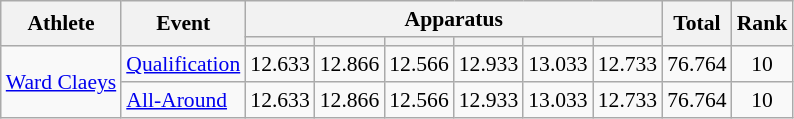<table class="wikitable" style="font-size:90%">
<tr>
<th rowspan=2>Athlete</th>
<th rowspan=2>Event</th>
<th colspan=6>Apparatus</th>
<th rowspan=2>Total</th>
<th rowspan=2>Rank</th>
</tr>
<tr style="font-size:95%">
<th></th>
<th></th>
<th></th>
<th></th>
<th></th>
<th></th>
</tr>
<tr align=center>
<td align=left rowspan=2><a href='#'>Ward Claeys</a></td>
<td align=left><a href='#'>Qualification</a></td>
<td>12.633</td>
<td>12.866</td>
<td>12.566</td>
<td>12.933</td>
<td>13.033</td>
<td>12.733</td>
<td>76.764</td>
<td>10</td>
</tr>
<tr align=center>
<td align=left><a href='#'>All-Around</a></td>
<td>12.633</td>
<td>12.866</td>
<td>12.566</td>
<td>12.933</td>
<td>13.033</td>
<td>12.733</td>
<td>76.764</td>
<td>10</td>
</tr>
</table>
